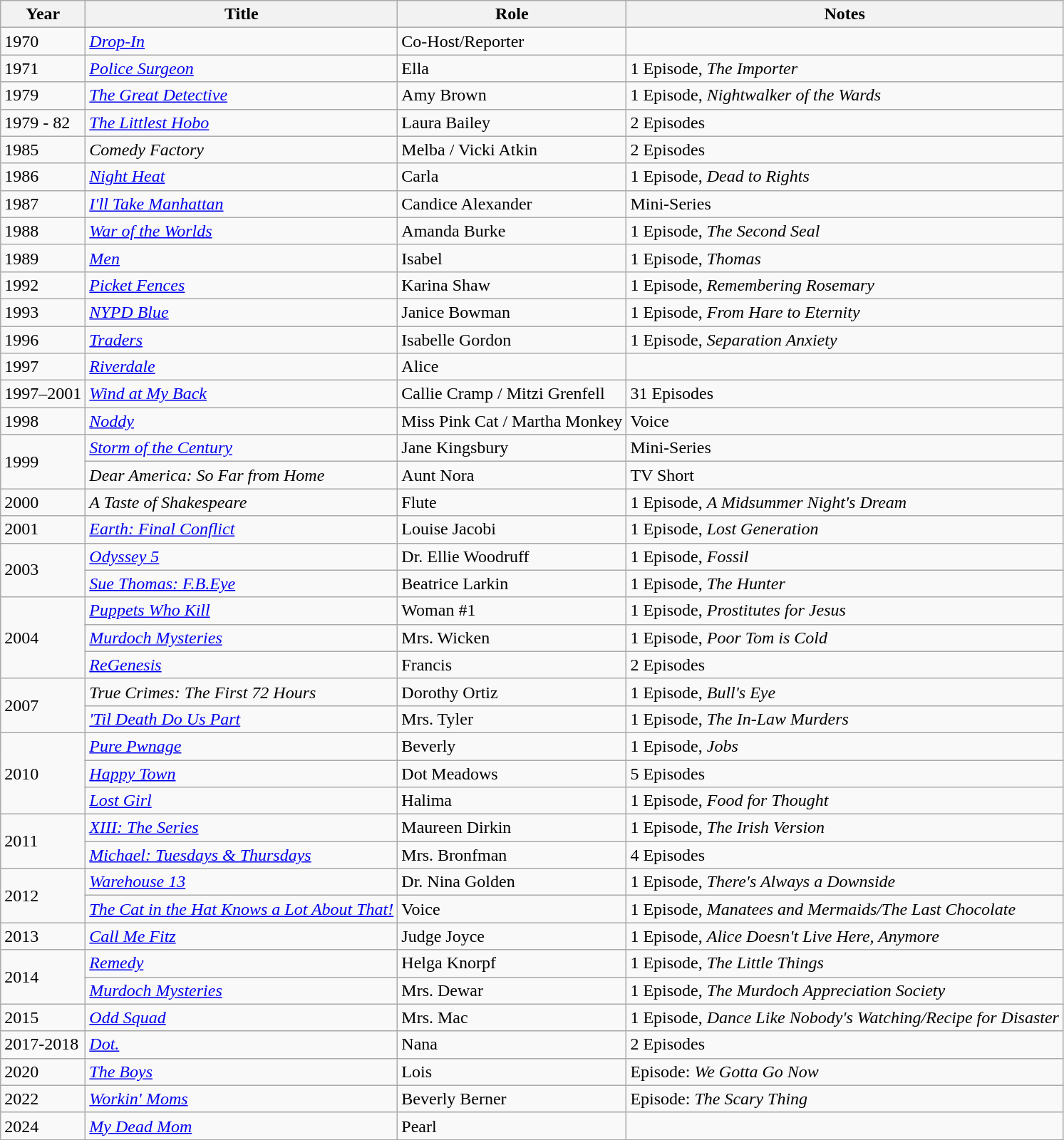<table class="wikitable sortable">
<tr>
<th>Year</th>
<th>Title</th>
<th>Role</th>
<th class="unsortable">Notes</th>
</tr>
<tr>
<td>1970</td>
<td><em><a href='#'>Drop-In</a></em></td>
<td>Co-Host/Reporter</td>
<td></td>
</tr>
<tr>
<td>1971</td>
<td><em><a href='#'>Police Surgeon</a></em></td>
<td>Ella</td>
<td>1 Episode, <em>The Importer</em></td>
</tr>
<tr>
<td>1979</td>
<td data-sort-value="Great Detective, The"><em><a href='#'>The Great Detective</a></em></td>
<td>Amy Brown</td>
<td>1 Episode, <em>Nightwalker of the Wards</em></td>
</tr>
<tr>
<td>1979 - 82</td>
<td data-sort-value="Littlest Hobo, The"><em><a href='#'>The Littlest Hobo</a></em></td>
<td>Laura Bailey</td>
<td>2 Episodes</td>
</tr>
<tr>
<td>1985</td>
<td><em>Comedy Factory</em></td>
<td>Melba / Vicki Atkin</td>
<td>2 Episodes</td>
</tr>
<tr>
<td>1986</td>
<td><em><a href='#'>Night Heat</a></em></td>
<td>Carla</td>
<td>1 Episode, <em>Dead to Rights</em></td>
</tr>
<tr>
<td>1987</td>
<td><em><a href='#'>I'll Take Manhattan</a></em></td>
<td>Candice Alexander</td>
<td>Mini-Series</td>
</tr>
<tr>
<td>1988</td>
<td><em><a href='#'>War of the Worlds</a></em></td>
<td>Amanda Burke</td>
<td>1 Episode, <em>The Second Seal</em></td>
</tr>
<tr>
<td>1989</td>
<td><em><a href='#'>Men</a></em></td>
<td>Isabel</td>
<td>1 Episode, <em>Thomas</em></td>
</tr>
<tr>
<td>1992</td>
<td><em><a href='#'>Picket Fences</a></em></td>
<td>Karina Shaw</td>
<td>1 Episode, <em>Remembering Rosemary</em></td>
</tr>
<tr>
<td>1993</td>
<td><em><a href='#'>NYPD Blue</a></em></td>
<td>Janice Bowman</td>
<td>1 Episode, <em>From Hare to Eternity</em></td>
</tr>
<tr>
<td>1996</td>
<td><em><a href='#'>Traders</a></em></td>
<td>Isabelle Gordon</td>
<td>1 Episode, <em>Separation Anxiety</em></td>
</tr>
<tr>
<td>1997</td>
<td><em><a href='#'>Riverdale</a></em></td>
<td>Alice</td>
<td></td>
</tr>
<tr>
<td>1997–2001</td>
<td><em><a href='#'>Wind at My Back</a></em></td>
<td>Callie Cramp / Mitzi Grenfell</td>
<td>31 Episodes</td>
</tr>
<tr>
<td>1998</td>
<td><em><a href='#'>Noddy</a></em></td>
<td>Miss Pink Cat / Martha Monkey</td>
<td>Voice</td>
</tr>
<tr>
<td rowspan="2">1999</td>
<td><em><a href='#'>Storm of the Century</a></em></td>
<td>Jane Kingsbury</td>
<td>Mini-Series</td>
</tr>
<tr>
<td><em>Dear America: So Far from Home</em></td>
<td>Aunt Nora</td>
<td>TV Short</td>
</tr>
<tr>
<td>2000</td>
<td data-sort-value="Taste of Shakespeare, A"><em>A Taste of Shakespeare</em></td>
<td>Flute</td>
<td>1 Episode, <em>A Midsummer Night's Dream</em></td>
</tr>
<tr>
<td>2001</td>
<td><em><a href='#'>Earth: Final Conflict</a></em></td>
<td>Louise Jacobi</td>
<td>1 Episode, <em>Lost Generation</em></td>
</tr>
<tr>
<td rowspan="2">2003</td>
<td><em><a href='#'>Odyssey 5</a></em></td>
<td>Dr. Ellie Woodruff</td>
<td>1 Episode, <em>Fossil</em></td>
</tr>
<tr>
<td><em><a href='#'>Sue Thomas: F.B.Eye</a></em></td>
<td>Beatrice Larkin</td>
<td>1 Episode, <em>The Hunter</em></td>
</tr>
<tr>
<td rowspan="3">2004</td>
<td><em><a href='#'>Puppets Who Kill</a></em></td>
<td>Woman #1</td>
<td>1 Episode, <em>Prostitutes for Jesus</em></td>
</tr>
<tr>
<td><em><a href='#'>Murdoch Mysteries</a></em></td>
<td>Mrs. Wicken</td>
<td>1 Episode, <em>Poor Tom is Cold</em></td>
</tr>
<tr>
<td><em><a href='#'>ReGenesis</a></em></td>
<td>Francis</td>
<td>2 Episodes</td>
</tr>
<tr>
<td rowspan="2">2007</td>
<td><em>True Crimes: The First 72 Hours</em></td>
<td>Dorothy Ortiz</td>
<td>1 Episode, <em>Bull's Eye</em></td>
</tr>
<tr>
<td data-sort-value="Til Death Do Us Part"><em><a href='#'>'Til Death Do Us Part</a></em></td>
<td>Mrs. Tyler</td>
<td>1 Episode, <em>The In-Law Murders</em></td>
</tr>
<tr>
<td rowspan="3">2010</td>
<td><em><a href='#'>Pure Pwnage</a></em></td>
<td>Beverly</td>
<td>1 Episode, <em>Jobs</em></td>
</tr>
<tr>
<td><em><a href='#'>Happy Town</a></em></td>
<td>Dot Meadows</td>
<td>5 Episodes</td>
</tr>
<tr>
<td><em><a href='#'>Lost Girl</a></em></td>
<td>Halima</td>
<td>1 Episode, <em>Food for Thought</em></td>
</tr>
<tr>
<td rowspan="2">2011</td>
<td><em><a href='#'>XIII: The Series</a></em></td>
<td>Maureen Dirkin</td>
<td>1 Episode, <em>The Irish Version</em></td>
</tr>
<tr>
<td><em><a href='#'>Michael: Tuesdays & Thursdays</a></em></td>
<td>Mrs. Bronfman</td>
<td>4 Episodes</td>
</tr>
<tr>
<td rowspan="2">2012</td>
<td><em><a href='#'>Warehouse 13</a></em></td>
<td>Dr. Nina Golden</td>
<td>1 Episode, <em>There's Always a Downside</em></td>
</tr>
<tr>
<td data-sort-value="Cat in the Hat Knows a Lot About That!, The"><em><a href='#'>The Cat in the Hat Knows a Lot About That!</a></em></td>
<td>Voice</td>
<td>1 Episode, <em>Manatees and Mermaids/The Last Chocolate</em></td>
</tr>
<tr>
<td>2013</td>
<td><em><a href='#'>Call Me Fitz</a></em></td>
<td>Judge Joyce</td>
<td>1 Episode, <em>Alice Doesn't Live Here, Anymore</em></td>
</tr>
<tr>
<td rowspan="2">2014</td>
<td><em><a href='#'>Remedy</a></em></td>
<td>Helga Knorpf</td>
<td>1 Episode, <em>The Little Things</em></td>
</tr>
<tr>
<td><em><a href='#'>Murdoch Mysteries</a></em></td>
<td>Mrs. Dewar</td>
<td>1 Episode, <em>The Murdoch Appreciation Society</em></td>
</tr>
<tr>
<td>2015</td>
<td><em><a href='#'>Odd Squad</a></em></td>
<td>Mrs. Mac</td>
<td>1 Episode, <em>Dance Like Nobody's Watching/Recipe for Disaster</em></td>
</tr>
<tr>
<td>2017-2018</td>
<td><em><a href='#'>Dot.</a></em></td>
<td>Nana</td>
<td>2 Episodes</td>
</tr>
<tr>
<td>2020</td>
<td data-sort-value="Boys, The"><em><a href='#'>The Boys</a></em></td>
<td>Lois</td>
<td>Episode: <em>We Gotta Go Now</em></td>
</tr>
<tr>
<td>2022</td>
<td><em><a href='#'>Workin' Moms</a></em></td>
<td>Beverly Berner</td>
<td>Episode: <em>The Scary Thing</em></td>
</tr>
<tr>
<td>2024</td>
<td><em><a href='#'>My Dead Mom</a></em></td>
<td>Pearl</td>
<td></td>
</tr>
</table>
